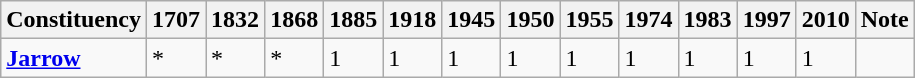<table class="wikitable">
<tr>
<th>Constituency</th>
<th>1707</th>
<th>1832</th>
<th>1868</th>
<th>1885</th>
<th>1918</th>
<th>1945</th>
<th>1950</th>
<th>1955</th>
<th>1974</th>
<th>1983</th>
<th>1997</th>
<th>2010</th>
<th>Note</th>
</tr>
<tr>
<td><strong><a href='#'>Jarrow</a></strong></td>
<td>*</td>
<td>*</td>
<td>*</td>
<td>1</td>
<td>1</td>
<td>1</td>
<td>1</td>
<td>1</td>
<td>1</td>
<td>1</td>
<td>1</td>
<td>1</td>
</tr>
</table>
